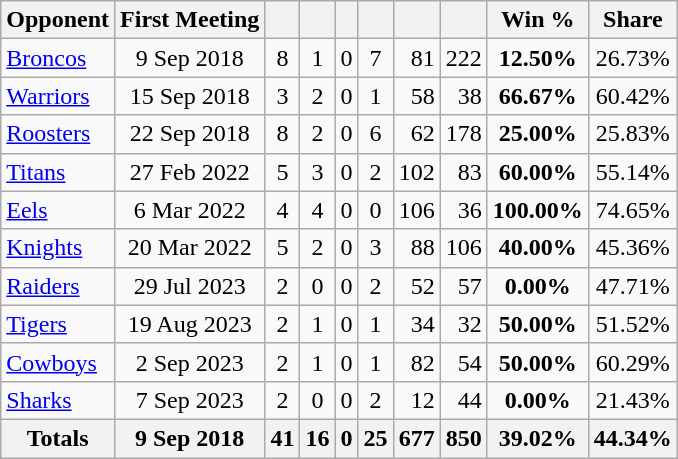<table class="wikitable sortable" style="text-align:center;">
<tr>
<th>Opponent</th>
<th>First Meeting</th>
<th></th>
<th></th>
<th></th>
<th></th>
<th></th>
<th></th>
<th>Win %</th>
<th>Share</th>
</tr>
<tr>
<td align=left> <a href='#'>Broncos</a></td>
<td>9 Sep 2018</td>
<td>8</td>
<td>1</td>
<td>0</td>
<td>7</td>
<td align=right>81</td>
<td align=right>222</td>
<td><strong>12.50%</strong></td>
<td>26.73%</td>
</tr>
<tr>
<td align=left> <a href='#'>Warriors</a></td>
<td>15 Sep 2018</td>
<td>3</td>
<td>2</td>
<td>0</td>
<td>1</td>
<td align=right>58</td>
<td align=right>38</td>
<td><strong>66.67%</strong></td>
<td>60.42%</td>
</tr>
<tr>
<td align=left> <a href='#'>Roosters</a></td>
<td>22 Sep 2018</td>
<td>8</td>
<td>2</td>
<td>0</td>
<td>6</td>
<td align=right>62</td>
<td align=right>178</td>
<td><strong>25.00%</strong></td>
<td>25.83%</td>
</tr>
<tr>
<td align=left> <a href='#'>Titans</a></td>
<td>27 Feb 2022</td>
<td>5</td>
<td>3</td>
<td>0</td>
<td>2</td>
<td align=right>102</td>
<td align=right>83</td>
<td><strong>60.00%</strong></td>
<td>55.14%</td>
</tr>
<tr>
<td align=left> <a href='#'>Eels</a></td>
<td>6 Mar 2022</td>
<td>4</td>
<td>4</td>
<td>0</td>
<td>0</td>
<td align=right>106</td>
<td align=right>36</td>
<td><strong>100.00%</strong></td>
<td>74.65%</td>
</tr>
<tr>
<td align=left> <a href='#'>Knights</a></td>
<td>20 Mar 2022</td>
<td>5</td>
<td>2</td>
<td>0</td>
<td>3</td>
<td align=right>88</td>
<td align=right>106</td>
<td><strong>40.00%</strong></td>
<td>45.36%</td>
</tr>
<tr>
<td align=left> <a href='#'>Raiders</a></td>
<td>29 Jul 2023</td>
<td>2</td>
<td>0</td>
<td>0</td>
<td>2</td>
<td align=right>52</td>
<td align=right>57</td>
<td><strong>0.00%</strong></td>
<td>47.71%</td>
</tr>
<tr>
<td align=left> <a href='#'>Tigers</a></td>
<td>19 Aug 2023</td>
<td>2</td>
<td>1</td>
<td>0</td>
<td>1</td>
<td align=right>34</td>
<td align=right>32</td>
<td><strong>50.00%</strong></td>
<td>51.52%</td>
</tr>
<tr>
<td align=left> <a href='#'>Cowboys</a></td>
<td>2 Sep 2023</td>
<td>2</td>
<td>1</td>
<td>0</td>
<td>1</td>
<td align=right>82</td>
<td align=right>54</td>
<td><strong>50.00%</strong></td>
<td>60.29%</td>
</tr>
<tr>
<td align=left> <a href='#'>Sharks</a></td>
<td>7 Sep 2023</td>
<td>2</td>
<td>0</td>
<td>0</td>
<td>2</td>
<td align=right>12</td>
<td align=right>44</td>
<td><strong>0.00%</strong></td>
<td>21.43%</td>
</tr>
<tr>
<th align=left>Totals</th>
<th>9 Sep 2018</th>
<th>41</th>
<th>16</th>
<th>0</th>
<th>25</th>
<th style="text-align:right;">677</th>
<th style="text-align:right;">850</th>
<th><strong>39.02%</strong></th>
<th>44.34%</th>
</tr>
</table>
